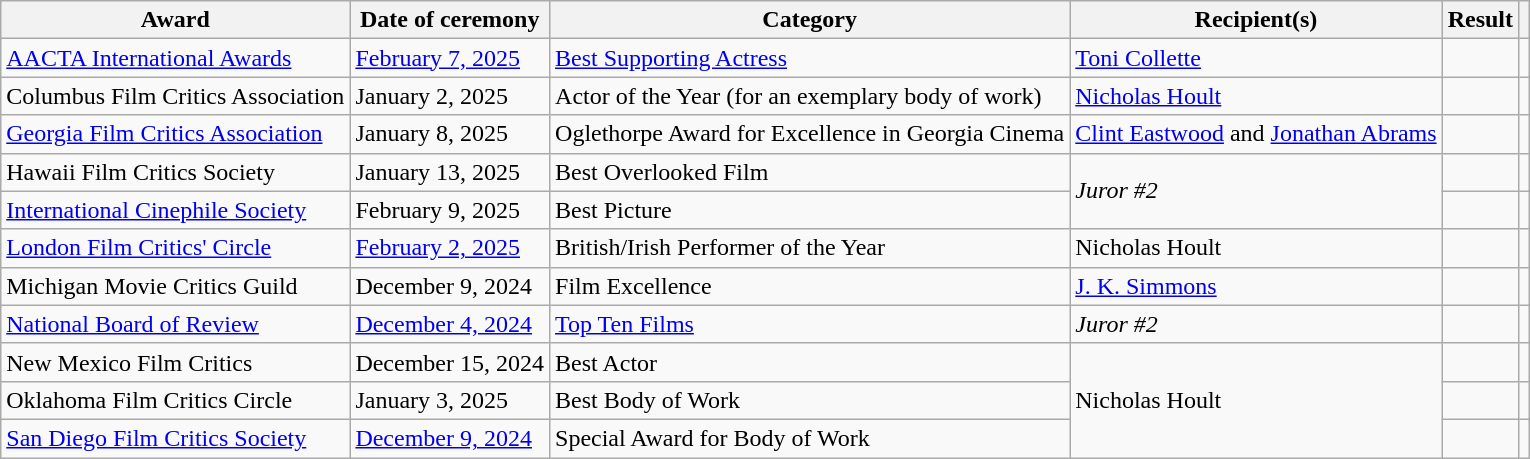<table class="wikitable plainrowheaders sortable">
<tr>
<th scope="col">Award</th>
<th scope="col">Date of ceremony</th>
<th scope="col">Category</th>
<th scope="col">Recipient(s)</th>
<th scope="col">Result</th>
<th scope="col" class="unsortable"></th>
</tr>
<tr>
<td scope="row"><a href='#'>AACTA International Awards</a></td>
<td><a href='#'>February 7, 2025</a></td>
<td><a href='#'>Best Supporting Actress</a></td>
<td><a href='#'>Toni Collette</a></td>
<td></td>
<td align="center"></td>
</tr>
<tr>
<td scope="row">Columbus Film Critics Association</td>
<td>January 2, 2025</td>
<td>Actor of the Year (for an exemplary body of work)</td>
<td><a href='#'>Nicholas Hoult</a></td>
<td></td>
<td align="center"></td>
</tr>
<tr>
<td scope="row"><a href='#'>Georgia Film Critics Association</a></td>
<td>January 8, 2025</td>
<td>Oglethorpe Award for Excellence in Georgia Cinema</td>
<td><a href='#'>Clint Eastwood</a> and <a href='#'>Jonathan Abrams</a></td>
<td></td>
<td align="center"></td>
</tr>
<tr>
<td scope="row">Hawaii Film Critics Society</td>
<td>January 13, 2025</td>
<td>Best Overlooked Film</td>
<td rowspan="2"><em>Juror #2</em></td>
<td></td>
<td align="center"></td>
</tr>
<tr>
<td scope="row"><a href='#'>International Cinephile Society</a></td>
<td>February 9, 2025</td>
<td>Best Picture</td>
<td></td>
<td align="center"></td>
</tr>
<tr>
<td scope="row"><a href='#'>London Film Critics' Circle</a></td>
<td><a href='#'>February 2, 2025</a></td>
<td>British/Irish Performer of the Year</td>
<td>Nicholas Hoult</td>
<td></td>
<td align="center"></td>
</tr>
<tr>
<td scope="row">Michigan Movie Critics Guild</td>
<td>December 9, 2024</td>
<td>Film Excellence</td>
<td><a href='#'>J. K. Simmons</a></td>
<td></td>
<td align="center"></td>
</tr>
<tr>
<td scope="row"><a href='#'>National Board of Review</a></td>
<td><a href='#'>December 4, 2024</a></td>
<td><a href='#'>Top Ten Films</a></td>
<td><em>Juror #2</em></td>
<td></td>
<td align="center"></td>
</tr>
<tr>
<td scope="row">New Mexico Film Critics</td>
<td>December 15, 2024</td>
<td>Best Actor</td>
<td rowspan="3">Nicholas Hoult</td>
<td></td>
<td align="center"></td>
</tr>
<tr>
<td scope="row">Oklahoma Film Critics Circle</td>
<td>January 3, 2025</td>
<td>Best Body of Work</td>
<td></td>
<td align="center"></td>
</tr>
<tr>
<td scope="row"><a href='#'>San Diego Film Critics Society</a></td>
<td><a href='#'>December 9, 2024</a></td>
<td>Special Award for Body of Work</td>
<td></td>
<td align="center"></td>
</tr>
</table>
